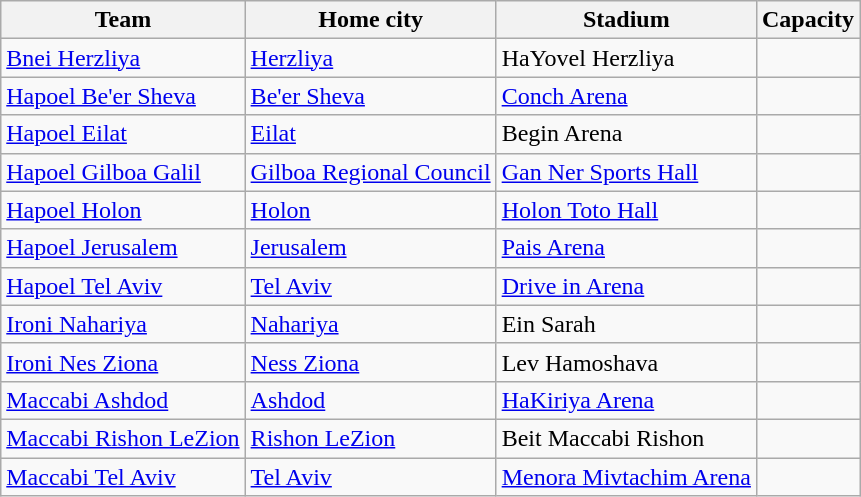<table class="wikitable sortable">
<tr>
<th>Team</th>
<th>Home city</th>
<th>Stadium</th>
<th>Capacity</th>
</tr>
<tr>
<td><a href='#'>Bnei Herzliya</a></td>
<td><a href='#'>Herzliya</a></td>
<td>HaYovel Herzliya</td>
<td align=right></td>
</tr>
<tr>
<td><a href='#'>Hapoel Be'er Sheva</a></td>
<td><a href='#'>Be'er Sheva</a></td>
<td><a href='#'>Conch Arena</a></td>
<td align=right></td>
</tr>
<tr>
<td><a href='#'>Hapoel Eilat</a></td>
<td><a href='#'>Eilat</a></td>
<td>Begin Arena</td>
<td align=right></td>
</tr>
<tr>
<td><a href='#'>Hapoel Gilboa Galil</a></td>
<td><a href='#'>Gilboa Regional Council</a></td>
<td><a href='#'>Gan Ner Sports Hall</a></td>
<td align=right></td>
</tr>
<tr>
<td><a href='#'>Hapoel Holon</a></td>
<td><a href='#'>Holon</a></td>
<td><a href='#'>Holon Toto Hall</a></td>
<td align=right></td>
</tr>
<tr>
<td><a href='#'>Hapoel Jerusalem</a></td>
<td><a href='#'>Jerusalem</a></td>
<td><a href='#'>Pais Arena</a></td>
<td align=right></td>
</tr>
<tr>
<td><a href='#'>Hapoel Tel Aviv</a></td>
<td><a href='#'>Tel Aviv</a></td>
<td><a href='#'>Drive in Arena</a></td>
<td align=right></td>
</tr>
<tr>
<td><a href='#'>Ironi Nahariya</a></td>
<td><a href='#'>Nahariya</a></td>
<td>Ein Sarah</td>
<td align=right></td>
</tr>
<tr>
<td><a href='#'>Ironi Nes Ziona</a></td>
<td><a href='#'>Ness Ziona</a></td>
<td>Lev Hamoshava</td>
<td align=right></td>
</tr>
<tr>
<td><a href='#'>Maccabi Ashdod</a></td>
<td><a href='#'>Ashdod</a></td>
<td><a href='#'>HaKiriya Arena</a></td>
<td align=right></td>
</tr>
<tr>
<td><a href='#'>Maccabi Rishon LeZion</a></td>
<td><a href='#'>Rishon LeZion</a></td>
<td>Beit Maccabi Rishon</td>
<td align=right></td>
</tr>
<tr>
<td><a href='#'>Maccabi Tel Aviv</a></td>
<td><a href='#'>Tel Aviv</a></td>
<td><a href='#'>Menora Mivtachim Arena</a></td>
<td align=right></td>
</tr>
</table>
